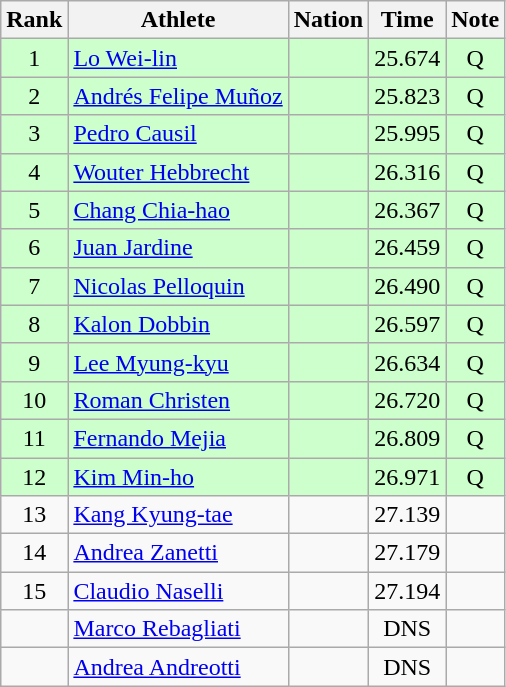<table class="wikitable sortable" style="text-align:center">
<tr>
<th>Rank</th>
<th>Athlete</th>
<th>Nation</th>
<th>Time</th>
<th>Note</th>
</tr>
<tr bgcolor=ccffcc>
<td>1</td>
<td align=left><a href='#'>Lo Wei-lin</a></td>
<td align=left></td>
<td>25.674</td>
<td>Q</td>
</tr>
<tr bgcolor=ccffcc>
<td>2</td>
<td align=left><a href='#'>Andrés Felipe Muñoz</a></td>
<td align=left></td>
<td>25.823</td>
<td>Q</td>
</tr>
<tr bgcolor=ccffcc>
<td>3</td>
<td align=left><a href='#'>Pedro Causil</a></td>
<td align=left></td>
<td>25.995</td>
<td>Q</td>
</tr>
<tr bgcolor=ccffcc>
<td>4</td>
<td align=left><a href='#'>Wouter Hebbrecht</a></td>
<td align=left></td>
<td>26.316</td>
<td>Q</td>
</tr>
<tr bgcolor=ccffcc>
<td>5</td>
<td align=left><a href='#'>Chang Chia-hao</a></td>
<td align=left></td>
<td>26.367</td>
<td>Q</td>
</tr>
<tr bgcolor=ccffcc>
<td>6</td>
<td align=left><a href='#'>Juan Jardine</a></td>
<td align=left></td>
<td>26.459</td>
<td>Q</td>
</tr>
<tr bgcolor=ccffcc>
<td>7</td>
<td align=left><a href='#'>Nicolas Pelloquin</a></td>
<td align=left></td>
<td>26.490</td>
<td>Q</td>
</tr>
<tr bgcolor=ccffcc>
<td>8</td>
<td align=left><a href='#'>Kalon Dobbin</a></td>
<td align=left></td>
<td>26.597</td>
<td>Q</td>
</tr>
<tr bgcolor=ccffcc>
<td>9</td>
<td align=left><a href='#'>Lee Myung-kyu</a></td>
<td align=left></td>
<td>26.634</td>
<td>Q</td>
</tr>
<tr bgcolor=ccffcc>
<td>10</td>
<td align=left><a href='#'>Roman Christen</a></td>
<td align=left></td>
<td>26.720</td>
<td>Q</td>
</tr>
<tr bgcolor=ccffcc>
<td>11</td>
<td align=left><a href='#'>Fernando Mejia</a></td>
<td align=left></td>
<td>26.809</td>
<td>Q</td>
</tr>
<tr bgcolor=ccffcc>
<td>12</td>
<td align=left><a href='#'>Kim Min-ho</a></td>
<td align=left></td>
<td>26.971</td>
<td>Q</td>
</tr>
<tr>
<td>13</td>
<td align=left><a href='#'>Kang Kyung-tae</a></td>
<td align=left></td>
<td>27.139</td>
<td></td>
</tr>
<tr>
<td>14</td>
<td align=left><a href='#'>Andrea Zanetti</a></td>
<td align=left></td>
<td>27.179</td>
<td></td>
</tr>
<tr>
<td>15</td>
<td align=left><a href='#'>Claudio Naselli</a></td>
<td align=left></td>
<td>27.194</td>
<td></td>
</tr>
<tr>
<td></td>
<td align=left><a href='#'>Marco Rebagliati</a></td>
<td align=left></td>
<td>DNS</td>
<td></td>
</tr>
<tr>
<td></td>
<td align=left><a href='#'>Andrea Andreotti</a></td>
<td align=left></td>
<td>DNS</td>
<td></td>
</tr>
</table>
